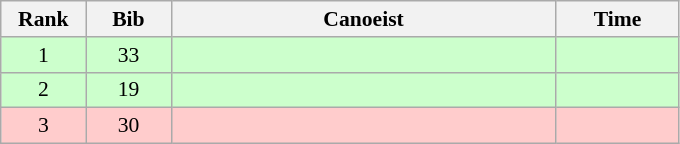<table class="wikitable" style="font-size:90%; text-align:center">
<tr>
<th width="50">Rank</th>
<th width="50">Bib</th>
<th width="250">Canoeist</th>
<th width="75">Time</th>
</tr>
<tr bgcolor="#CCFFCC">
<td>1</td>
<td>33</td>
<td align="left"></td>
<td></td>
</tr>
<tr bgcolor="#CCFFCC">
<td>2</td>
<td>19</td>
<td align="left"></td>
<td></td>
</tr>
<tr bgcolor="#FFCCCC">
<td>3</td>
<td>30</td>
<td align="left"></td>
<td></td>
</tr>
</table>
